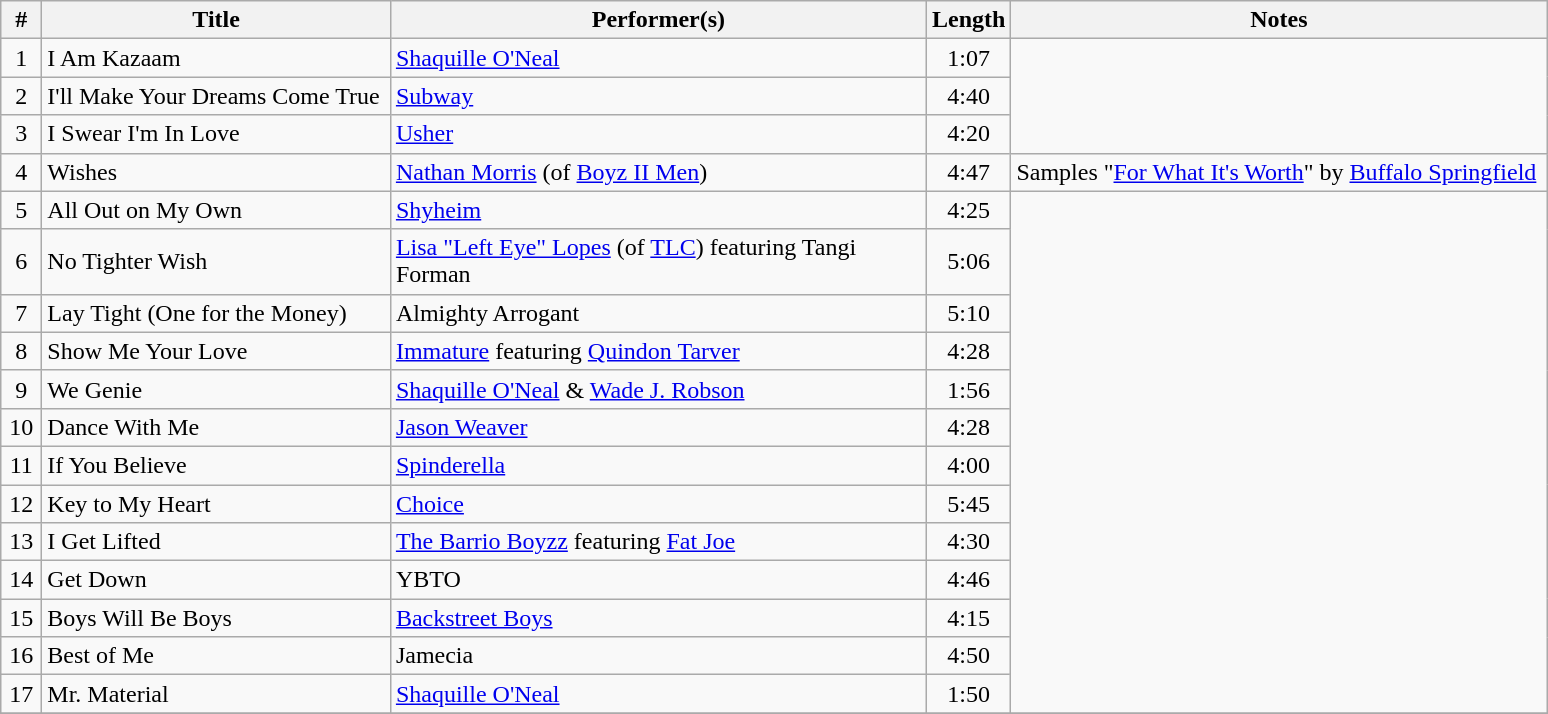<table class="wikitable">
<tr>
<th width="20">#</th>
<th width="225">Title</th>
<th width="350">Performer(s)</th>
<th width="40">Length</th>
<th width="350">Notes</th>
</tr>
<tr>
<td align="center">1</td>
<td>I Am Kazaam</td>
<td><a href='#'>Shaquille O'Neal</a></td>
<td align="center">1:07</td>
<td rowspan=3></td>
</tr>
<tr>
<td align="center">2</td>
<td>I'll Make Your Dreams Come True</td>
<td><a href='#'>Subway</a></td>
<td align="center">4:40</td>
</tr>
<tr>
<td align="center">3</td>
<td>I Swear I'm In Love</td>
<td><a href='#'>Usher</a></td>
<td align="center">4:20</td>
</tr>
<tr>
<td align="center">4</td>
<td>Wishes</td>
<td><a href='#'>Nathan Morris</a> (of <a href='#'>Boyz II Men</a>)</td>
<td align="center">4:47</td>
<td>Samples "<a href='#'>For What It's Worth</a>" by <a href='#'>Buffalo Springfield</a></td>
</tr>
<tr>
<td align="center">5</td>
<td>All Out on My Own</td>
<td><a href='#'>Shyheim</a></td>
<td align="center">4:25</td>
<td rowspan=13></td>
</tr>
<tr>
<td align="center">6</td>
<td>No Tighter Wish</td>
<td><a href='#'>Lisa "Left Eye" Lopes</a> (of <a href='#'>TLC</a>) featuring Tangi Forman</td>
<td align="center">5:06</td>
</tr>
<tr>
<td align="center">7</td>
<td>Lay Tight (One for the Money)</td>
<td>Almighty Arrogant</td>
<td align="center">5:10</td>
</tr>
<tr>
<td align="center">8</td>
<td>Show Me Your Love</td>
<td><a href='#'>Immature</a> featuring <a href='#'>Quindon Tarver</a></td>
<td align="center">4:28</td>
</tr>
<tr>
<td align="center">9</td>
<td>We Genie</td>
<td><a href='#'>Shaquille O'Neal</a> & <a href='#'>Wade J. Robson</a></td>
<td align="center">1:56</td>
</tr>
<tr>
<td align="center">10</td>
<td>Dance With Me</td>
<td><a href='#'>Jason Weaver</a></td>
<td align="center">4:28</td>
</tr>
<tr>
<td align="center">11</td>
<td>If You Believe</td>
<td><a href='#'>Spinderella</a></td>
<td align="center">4:00</td>
</tr>
<tr>
<td align="center">12</td>
<td>Key to My Heart</td>
<td><a href='#'>Choice</a></td>
<td align="center">5:45</td>
</tr>
<tr>
<td align="center">13</td>
<td>I Get Lifted</td>
<td><a href='#'>The Barrio Boyzz</a> featuring <a href='#'>Fat Joe</a></td>
<td align="center">4:30</td>
</tr>
<tr>
<td align="center">14</td>
<td>Get Down</td>
<td>YBTO</td>
<td align="center">4:46</td>
</tr>
<tr>
<td align="center">15</td>
<td>Boys Will Be Boys</td>
<td><a href='#'>Backstreet Boys</a></td>
<td align="center">4:15</td>
</tr>
<tr>
<td align="center">16</td>
<td>Best of Me</td>
<td>Jamecia</td>
<td align="center">4:50</td>
</tr>
<tr>
<td align="center">17</td>
<td>Mr. Material</td>
<td><a href='#'>Shaquille O'Neal</a></td>
<td align="center">1:50</td>
</tr>
<tr>
</tr>
</table>
